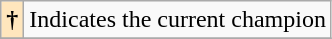<table class="wikitable">
<tr>
<th style="background-color:#FFE6BD">†</th>
<td>Indicates the current champion</td>
</tr>
<tr>
</tr>
</table>
